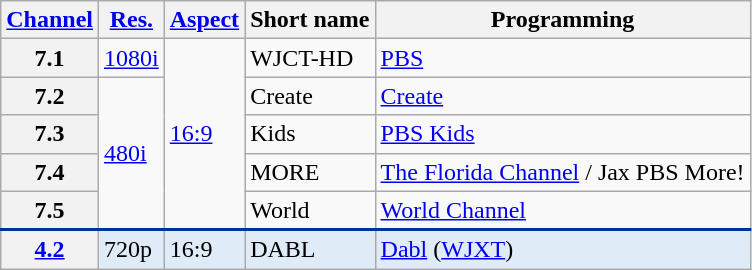<table class="wikitable">
<tr>
<th><a href='#'>Channel</a></th>
<th><a href='#'>Res.</a></th>
<th><a href='#'>Aspect</a></th>
<th>Short name</th>
<th>Programming</th>
</tr>
<tr>
<th scope = "row">7.1</th>
<td><a href='#'>1080i</a></td>
<td rowspan=5><a href='#'>16:9</a></td>
<td>WJCT-HD</td>
<td><a href='#'>PBS</a></td>
</tr>
<tr>
<th scope = "row">7.2</th>
<td rowspan=4><a href='#'>480i</a></td>
<td>Create</td>
<td><a href='#'>Create</a></td>
</tr>
<tr>
<th scope = "row">7.3</th>
<td>Kids</td>
<td><a href='#'>PBS Kids</a></td>
</tr>
<tr>
<th scope = "row">7.4</th>
<td>MORE</td>
<td><a href='#'>The Florida Channel</a> / Jax PBS More!</td>
</tr>
<tr>
<th scope = "row">7.5</th>
<td>World</td>
<td><a href='#'>World Channel</a></td>
</tr>
<tr style="background-color:#DFEBF6; border-top: 2px solid #003399;">
<th scope = "row"><a href='#'>4.2</a></th>
<td>720p</td>
<td>16:9</td>
<td>DABL</td>
<td><a href='#'>Dabl</a> (<a href='#'>WJXT</a>)</td>
</tr>
</table>
